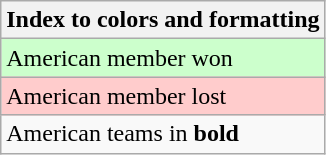<table class="wikitable">
<tr>
<th>Index to colors and formatting</th>
</tr>
<tr style="background:#cfc;">
<td>American member won</td>
</tr>
<tr style="background:#fcc;">
<td>American member lost</td>
</tr>
<tr>
<td>American teams in <strong>bold</strong></td>
</tr>
</table>
